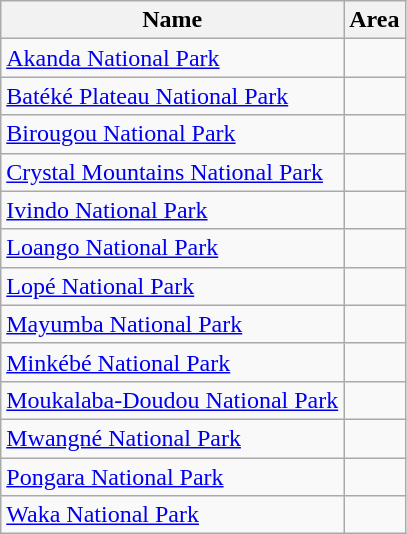<table class="wikitable">
<tr>
<th>Name</th>
<th>Area</th>
</tr>
<tr>
<td><a href='#'>Akanda National Park</a></td>
<td></td>
</tr>
<tr>
<td><a href='#'>Batéké Plateau National Park</a></td>
<td></td>
</tr>
<tr>
<td><a href='#'>Birougou National Park</a></td>
<td></td>
</tr>
<tr>
<td><a href='#'>Crystal Mountains National Park</a></td>
<td></td>
</tr>
<tr>
<td><a href='#'>Ivindo National Park</a></td>
<td></td>
</tr>
<tr>
<td><a href='#'>Loango National Park</a></td>
<td></td>
</tr>
<tr>
<td><a href='#'>Lopé National Park</a></td>
<td></td>
</tr>
<tr>
<td><a href='#'>Mayumba National Park</a></td>
<td></td>
</tr>
<tr>
<td><a href='#'>Minkébé National Park</a></td>
<td></td>
</tr>
<tr>
<td><a href='#'>Moukalaba-Doudou National Park</a></td>
<td></td>
</tr>
<tr>
<td><a href='#'>Mwangné National Park</a></td>
<td></td>
</tr>
<tr>
<td><a href='#'>Pongara National Park</a></td>
<td></td>
</tr>
<tr>
<td><a href='#'>Waka National Park</a></td>
<td></td>
</tr>
</table>
